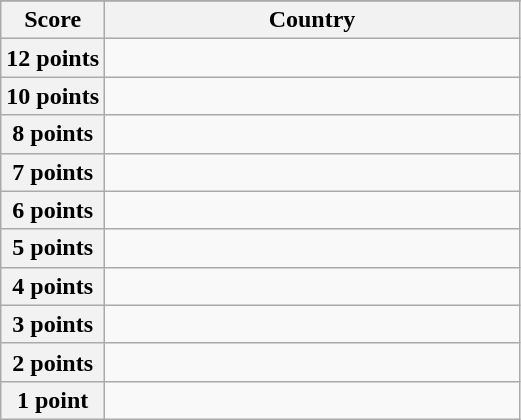<table class="wikitable">
<tr>
</tr>
<tr>
<th scope="col" width="20%">Score</th>
<th scope="col">Country</th>
</tr>
<tr>
<th scope="row">12 points</th>
<td></td>
</tr>
<tr>
<th scope="row">10 points</th>
<td></td>
</tr>
<tr>
<th scope="row">8 points</th>
<td></td>
</tr>
<tr>
<th scope="row">7 points</th>
<td></td>
</tr>
<tr>
<th scope="row">6 points</th>
<td></td>
</tr>
<tr>
<th scope="row">5 points</th>
<td></td>
</tr>
<tr>
<th scope="row">4 points</th>
<td></td>
</tr>
<tr>
<th scope="row">3 points</th>
<td></td>
</tr>
<tr>
<th scope="row">2 points</th>
<td></td>
</tr>
<tr>
<th scope="row">1 point</th>
<td></td>
</tr>
</table>
